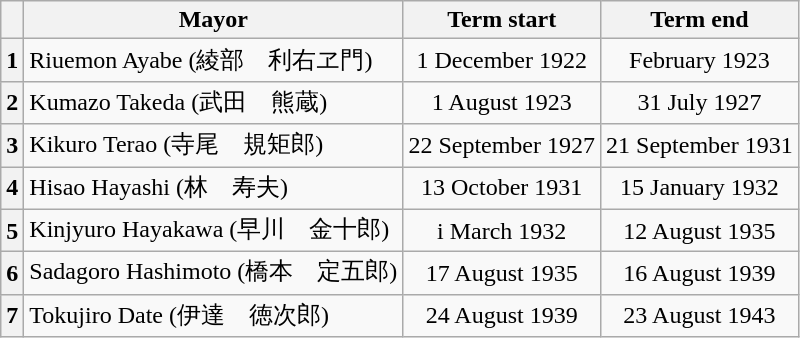<table class="wikitable">
<tr>
<th class=unsortable> </th>
<th>Mayor</th>
<th>Term start</th>
<th>Term end</th>
</tr>
<tr>
<th>1</th>
<td>Riuemon Ayabe (綾部　利右ヱ門)</td>
<td align=center>1 December 1922</td>
<td align=center>February 1923</td>
</tr>
<tr>
<th>2</th>
<td>Kumazo Takeda (武田　熊蔵)</td>
<td align=center>1 August 1923</td>
<td align=center>31 July 1927</td>
</tr>
<tr>
<th>3</th>
<td>Kikuro Terao (寺尾　規矩郎)</td>
<td align=center>22 September 1927</td>
<td align=center>21 September 1931</td>
</tr>
<tr>
<th>4</th>
<td>Hisao Hayashi (林　寿夫)</td>
<td align=center>13 October 1931</td>
<td align=center>15 January 1932</td>
</tr>
<tr>
<th>5</th>
<td>Kinjyuro Hayakawa (早川　金十郎)</td>
<td align=center>i March 1932</td>
<td align=center>12 August 1935</td>
</tr>
<tr>
<th>6</th>
<td>Sadagoro Hashimoto (橋本　定五郎)</td>
<td align=center>17 August 1935</td>
<td align=center>16 August 1939</td>
</tr>
<tr>
<th>7</th>
<td>Tokujiro Date (伊達　徳次郎)</td>
<td align=center>24 August 1939</td>
<td align=center>23 August 1943</td>
</tr>
</table>
